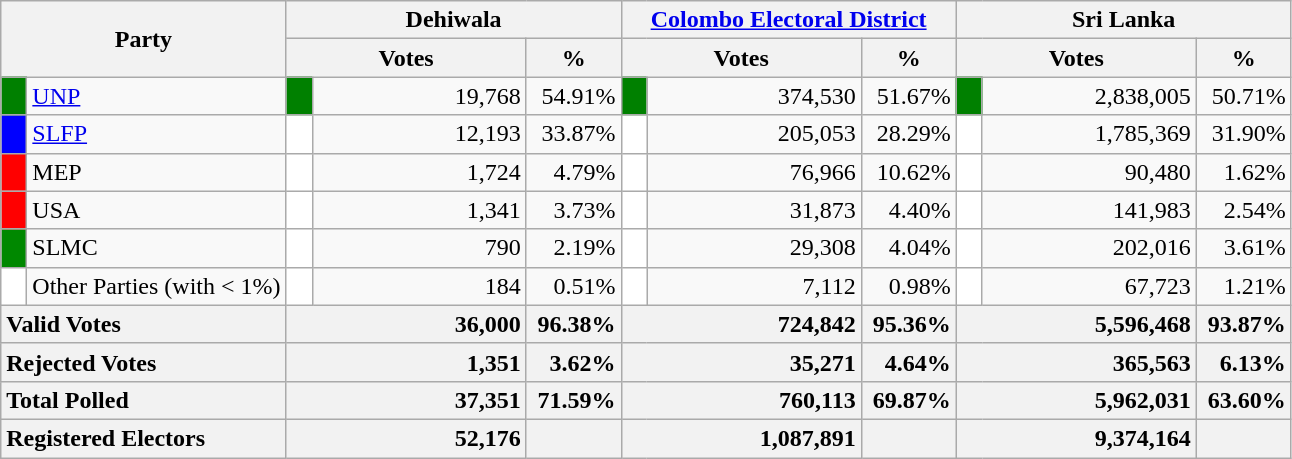<table class="wikitable">
<tr>
<th colspan="2" width="144px"rowspan="2">Party</th>
<th colspan="3" width="216px">Dehiwala</th>
<th colspan="3" width="216px"><a href='#'>Colombo Electoral District</a></th>
<th colspan="3" width="216px">Sri Lanka</th>
</tr>
<tr>
<th colspan="2" width="144px">Votes</th>
<th>%</th>
<th colspan="2" width="144px">Votes</th>
<th>%</th>
<th colspan="2" width="144px">Votes</th>
<th>%</th>
</tr>
<tr>
<td style="background-color:green;" width="10px"></td>
<td style="text-align:left;"><a href='#'>UNP</a></td>
<td style="background-color:green;" width="10px"></td>
<td style="text-align:right;">19,768</td>
<td style="text-align:right;">54.91%</td>
<td style="background-color:green;" width="10px"></td>
<td style="text-align:right;">374,530</td>
<td style="text-align:right;">51.67%</td>
<td style="background-color:green;" width="10px"></td>
<td style="text-align:right;">2,838,005</td>
<td style="text-align:right;">50.71%</td>
</tr>
<tr>
<td style="background-color:blue;" width="10px"></td>
<td style="text-align:left;"><a href='#'>SLFP</a></td>
<td style="background-color:white;" width="10px"></td>
<td style="text-align:right;">12,193</td>
<td style="text-align:right;">33.87%</td>
<td style="background-color:white;" width="10px"></td>
<td style="text-align:right;">205,053</td>
<td style="text-align:right;">28.29%</td>
<td style="background-color:white;" width="10px"></td>
<td style="text-align:right;">1,785,369</td>
<td style="text-align:right;">31.90%</td>
</tr>
<tr>
<td style="background-color:red;" width="10px"></td>
<td style="text-align:left;">MEP</td>
<td style="background-color:white;" width="10px"></td>
<td style="text-align:right;">1,724</td>
<td style="text-align:right;">4.79%</td>
<td style="background-color:white;" width="10px"></td>
<td style="text-align:right;">76,966</td>
<td style="text-align:right;">10.62%</td>
<td style="background-color:white;" width="10px"></td>
<td style="text-align:right;">90,480</td>
<td style="text-align:right;">1.62%</td>
</tr>
<tr>
<td style="background-color:red;" width="10px"></td>
<td style="text-align:left;">USA</td>
<td style="background-color:white;" width="10px"></td>
<td style="text-align:right;">1,341</td>
<td style="text-align:right;">3.73%</td>
<td style="background-color:white;" width="10px"></td>
<td style="text-align:right;">31,873</td>
<td style="text-align:right;">4.40%</td>
<td style="background-color:white;" width="10px"></td>
<td style="text-align:right;">141,983</td>
<td style="text-align:right;">2.54%</td>
</tr>
<tr>
<td style="background-color:#008800;" width="10px"></td>
<td style="text-align:left;">SLMC</td>
<td style="background-color:white;" width="10px"></td>
<td style="text-align:right;">790</td>
<td style="text-align:right;">2.19%</td>
<td style="background-color:white;" width="10px"></td>
<td style="text-align:right;">29,308</td>
<td style="text-align:right;">4.04%</td>
<td style="background-color:white;" width="10px"></td>
<td style="text-align:right;">202,016</td>
<td style="text-align:right;">3.61%</td>
</tr>
<tr>
<td style="background-color:white;" width="10px"></td>
<td style="text-align:left;">Other Parties (with < 1%)</td>
<td style="background-color:white;" width="10px"></td>
<td style="text-align:right;">184</td>
<td style="text-align:right;">0.51%</td>
<td style="background-color:white;" width="10px"></td>
<td style="text-align:right;">7,112</td>
<td style="text-align:right;">0.98%</td>
<td style="background-color:white;" width="10px"></td>
<td style="text-align:right;">67,723</td>
<td style="text-align:right;">1.21%</td>
</tr>
<tr>
<th colspan="2" width="144px"style="text-align:left;">Valid Votes</th>
<th style="text-align:right;"colspan="2" width="144px">36,000</th>
<th style="text-align:right;">96.38%</th>
<th style="text-align:right;"colspan="2" width="144px">724,842</th>
<th style="text-align:right;">95.36%</th>
<th style="text-align:right;"colspan="2" width="144px">5,596,468</th>
<th style="text-align:right;">93.87%</th>
</tr>
<tr>
<th colspan="2" width="144px"style="text-align:left;">Rejected Votes</th>
<th style="text-align:right;"colspan="2" width="144px">1,351</th>
<th style="text-align:right;">3.62%</th>
<th style="text-align:right;"colspan="2" width="144px">35,271</th>
<th style="text-align:right;">4.64%</th>
<th style="text-align:right;"colspan="2" width="144px">365,563</th>
<th style="text-align:right;">6.13%</th>
</tr>
<tr>
<th colspan="2" width="144px"style="text-align:left;">Total Polled</th>
<th style="text-align:right;"colspan="2" width="144px">37,351</th>
<th style="text-align:right;">71.59%</th>
<th style="text-align:right;"colspan="2" width="144px">760,113</th>
<th style="text-align:right;">69.87%</th>
<th style="text-align:right;"colspan="2" width="144px">5,962,031</th>
<th style="text-align:right;">63.60%</th>
</tr>
<tr>
<th colspan="2" width="144px"style="text-align:left;">Registered Electors</th>
<th style="text-align:right;"colspan="2" width="144px">52,176</th>
<th></th>
<th style="text-align:right;"colspan="2" width="144px">1,087,891</th>
<th></th>
<th style="text-align:right;"colspan="2" width="144px">9,374,164</th>
<th></th>
</tr>
</table>
